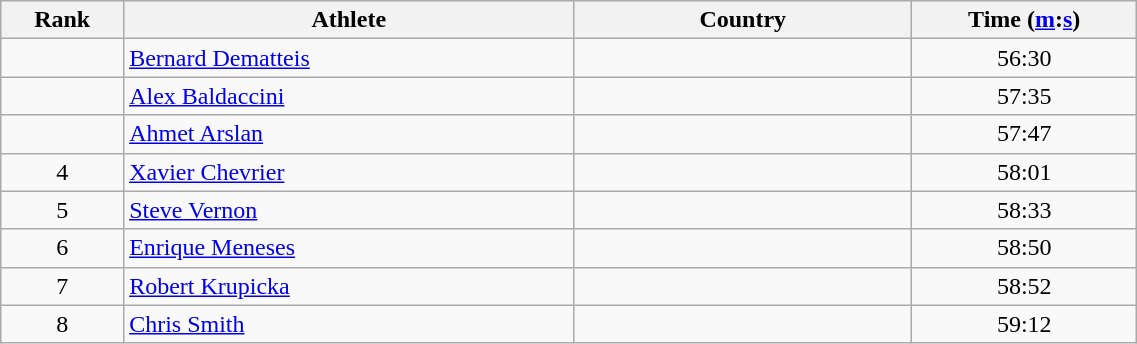<table class="wikitable" width=60%>
<tr>
<th width=5%>Rank</th>
<th width=20%>Athlete</th>
<th width=15%>Country</th>
<th width=10%>Time (<a href='#'>m</a>:<a href='#'>s</a>)</th>
</tr>
<tr align="center">
<td></td>
<td align="left"><a href='#'>Bernard Dematteis</a></td>
<td align="left"></td>
<td>56:30</td>
</tr>
<tr align="center">
<td></td>
<td align="left"><a href='#'>Alex Baldaccini</a></td>
<td align="left"></td>
<td>57:35</td>
</tr>
<tr align="center">
<td></td>
<td align="left"><a href='#'>Ahmet Arslan</a></td>
<td align="left"></td>
<td>57:47</td>
</tr>
<tr align="center">
<td>4</td>
<td align="left"><a href='#'>Xavier Chevrier</a></td>
<td align="left"></td>
<td>58:01</td>
</tr>
<tr align="center">
<td>5</td>
<td align="left"><a href='#'>Steve Vernon</a></td>
<td align="left"></td>
<td>58:33</td>
</tr>
<tr align="center">
<td>6</td>
<td align="left"><a href='#'>Enrique Meneses</a></td>
<td align="left"></td>
<td>58:50</td>
</tr>
<tr align="center">
<td>7</td>
<td align="left"><a href='#'>Robert Krupicka</a></td>
<td align="left"></td>
<td>58:52</td>
</tr>
<tr align="center">
<td>8</td>
<td align="left"><a href='#'>Chris Smith</a></td>
<td align="left"></td>
<td>59:12</td>
</tr>
</table>
